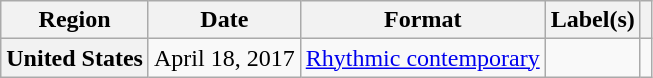<table class="wikitable plainrowheaders">
<tr>
<th>Region</th>
<th>Date</th>
<th>Format</th>
<th>Label(s)</th>
<th></th>
</tr>
<tr>
<th scope="row">United States</th>
<td>April 18, 2017</td>
<td><a href='#'>Rhythmic contemporary</a></td>
<td></td>
<td></td>
</tr>
</table>
